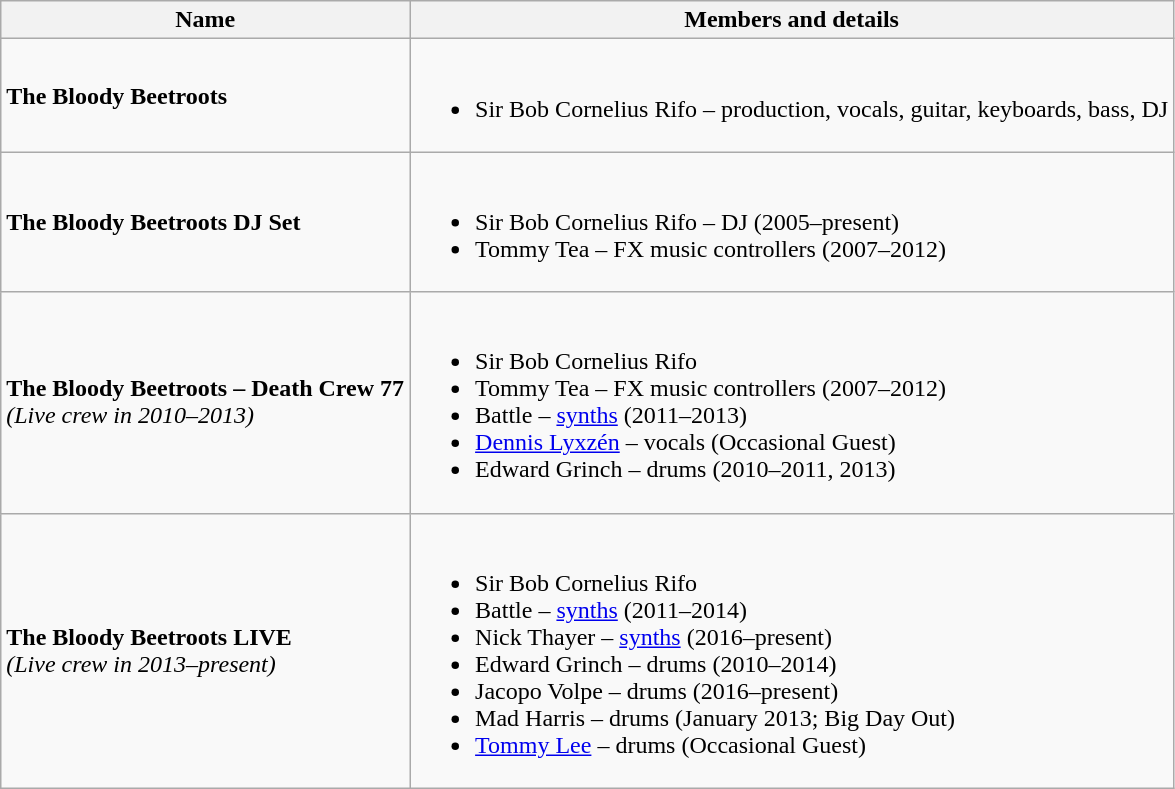<table class="wikitable">
<tr>
<th>Name</th>
<th>Members and details</th>
</tr>
<tr>
<td><strong>The Bloody Beetroots</strong></td>
<td><br><ul><li>Sir Bob Cornelius Rifo – production, vocals, guitar, keyboards, bass, DJ</li></ul></td>
</tr>
<tr>
<td><strong>The Bloody Beetroots DJ Set</strong></td>
<td><br><ul><li>Sir Bob Cornelius Rifo – DJ (2005–present)</li><li>Tommy Tea – FX music controllers (2007–2012)</li></ul></td>
</tr>
<tr>
<td><strong>The Bloody Beetroots – Death Crew 77</strong><br><em>(Live crew in 2010–2013)</em></td>
<td><br><ul><li>Sir Bob Cornelius Rifo</li><li>Tommy Tea – FX music controllers (2007–2012)</li><li>Battle – <a href='#'>synths</a> (2011–2013)</li><li><a href='#'>Dennis Lyxzén</a> – vocals (Occasional Guest)</li><li>Edward Grinch – drums (2010–2011, 2013)</li></ul></td>
</tr>
<tr>
<td><strong>The Bloody Beetroots LIVE</strong><br><em>(Live crew in 2013–present)</em></td>
<td><br><ul><li>Sir Bob Cornelius Rifo</li><li>Battle – <a href='#'>synths</a> (2011–2014)</li><li>Nick Thayer – <a href='#'>synths</a> (2016–present)</li><li>Edward Grinch – drums (2010–2014)</li><li>Jacopo Volpe – drums (2016–present)</li><li>Mad Harris – drums (January 2013; Big Day Out)</li><li><a href='#'>Tommy Lee</a> – drums (Occasional Guest)</li></ul></td>
</tr>
</table>
